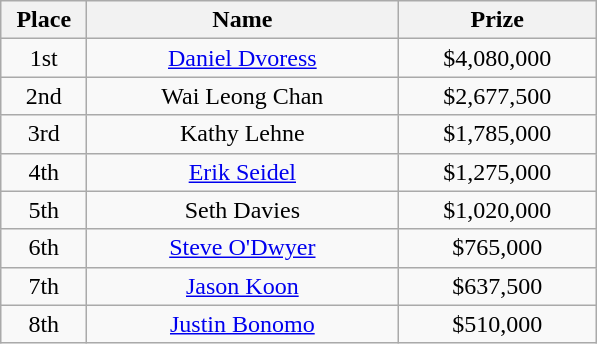<table class="wikitable">
<tr>
<th style="width:50px;">Place</th>
<th style="width:200px;">Name</th>
<th style="width:125px;">Prize</th>
</tr>
<tr>
<td style="text-align:center;">1st</td>
<td style="text-align:center;"> <a href='#'>Daniel Dvoress</a></td>
<td style="text-align:center;">$4,080,000</td>
</tr>
<tr>
<td style="text-align:center;">2nd</td>
<td style="text-align:center;"> Wai Leong Chan</td>
<td style="text-align:center;">$2,677,500</td>
</tr>
<tr>
<td style="text-align:center;">3rd</td>
<td style="text-align:center;"> Kathy Lehne</td>
<td style="text-align:center;">$1,785,000</td>
</tr>
<tr>
<td style="text-align:center;">4th</td>
<td style="text-align:center;"> <a href='#'>Erik Seidel</a></td>
<td style="text-align:center;">$1,275,000</td>
</tr>
<tr>
<td style="text-align:center;">5th</td>
<td style="text-align:center;"> Seth Davies</td>
<td style="text-align:center;">$1,020,000</td>
</tr>
<tr>
<td style="text-align:center;">6th</td>
<td style="text-align:center;"> <a href='#'>Steve O'Dwyer</a></td>
<td style="text-align:center;">$765,000</td>
</tr>
<tr>
<td style="text-align:center;">7th</td>
<td style="text-align:center;"> <a href='#'>Jason Koon</a></td>
<td style="text-align:center;">$637,500</td>
</tr>
<tr>
<td style="text-align:center;">8th</td>
<td style="text-align:center;"> <a href='#'>Justin Bonomo</a></td>
<td style="text-align:center;">$510,000</td>
</tr>
</table>
